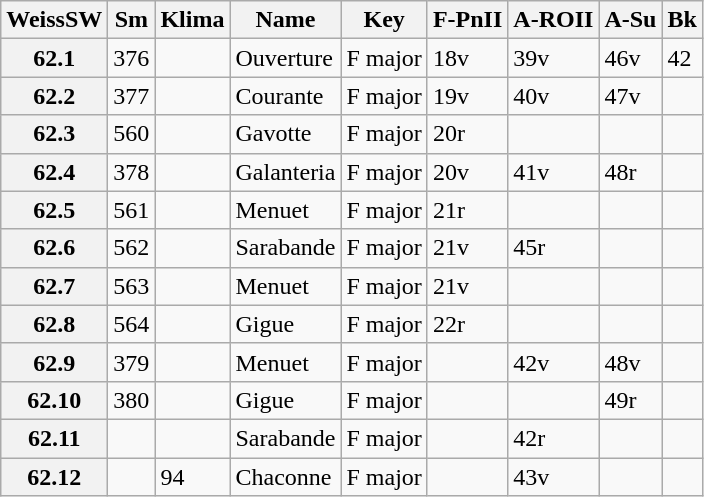<table border="1" class="wikitable sortable">
<tr>
<th data-sort-type="number">WeissSW</th>
<th>Sm</th>
<th>Klima</th>
<th class="unsortable">Name</th>
<th class="unsortable">Key</th>
<th>F-PnII</th>
<th>A-ROII</th>
<th>A-Su</th>
<th>Bk</th>
</tr>
<tr>
<th data-sort-value="1">62.1</th>
<td>376</td>
<td></td>
<td>Ouverture</td>
<td>F major</td>
<td>18v</td>
<td>39v</td>
<td>46v</td>
<td>42</td>
</tr>
<tr>
<th data-sort-value="2">62.2</th>
<td>377</td>
<td></td>
<td>Courante</td>
<td>F major</td>
<td>19v</td>
<td>40v</td>
<td>47v</td>
<td></td>
</tr>
<tr>
<th data-sort-value="3">62.3</th>
<td>560</td>
<td></td>
<td>Gavotte</td>
<td>F major</td>
<td>20r</td>
<td></td>
<td></td>
<td></td>
</tr>
<tr>
<th data-sort-value="4">62.4</th>
<td>378</td>
<td></td>
<td>Galanteria</td>
<td>F major</td>
<td>20v</td>
<td>41v</td>
<td>48r</td>
<td></td>
</tr>
<tr>
<th data-sort-value="5">62.5</th>
<td>561</td>
<td></td>
<td>Menuet</td>
<td>F major</td>
<td>21r</td>
<td></td>
<td></td>
<td></td>
</tr>
<tr>
<th data-sort-value="6">62.6</th>
<td>562</td>
<td></td>
<td>Sarabande</td>
<td>F major</td>
<td>21v</td>
<td>45r</td>
<td></td>
<td></td>
</tr>
<tr>
<th data-sort-value="7">62.7</th>
<td>563</td>
<td></td>
<td>Menuet</td>
<td>F major</td>
<td>21v</td>
<td></td>
<td></td>
<td></td>
</tr>
<tr>
<th data-sort-value="8">62.8</th>
<td>564</td>
<td></td>
<td>Gigue</td>
<td>F major</td>
<td>22r</td>
<td></td>
<td></td>
<td></td>
</tr>
<tr>
<th data-sort-value="9">62.9</th>
<td>379</td>
<td></td>
<td>Menuet</td>
<td>F major</td>
<td></td>
<td>42v</td>
<td>48v</td>
<td></td>
</tr>
<tr>
<th data-sort-value="10">62.10</th>
<td>380</td>
<td></td>
<td>Gigue</td>
<td>F major</td>
<td></td>
<td></td>
<td>49r</td>
<td></td>
</tr>
<tr>
<th data-sort-value="11">62.11</th>
<td></td>
<td></td>
<td>Sarabande</td>
<td>F major</td>
<td></td>
<td>42r</td>
<td></td>
<td></td>
</tr>
<tr>
<th data-sort-value="12">62.12</th>
<td></td>
<td>94</td>
<td>Chaconne</td>
<td>F major</td>
<td></td>
<td>43v</td>
<td></td>
<td></td>
</tr>
</table>
